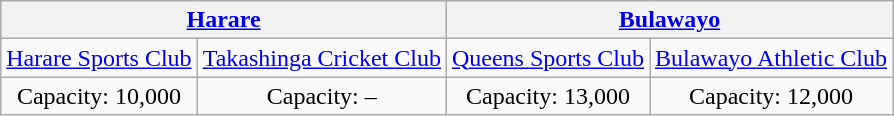<table class="wikitable" style="text-align:center">
<tr>
<th colspan=2><a href='#'>Harare</a></th>
<th colspan=2><a href='#'>Bulawayo</a></th>
</tr>
<tr>
<td><a href='#'>Harare Sports Club</a></td>
<td><a href='#'>Takashinga Cricket Club</a></td>
<td><a href='#'>Queens Sports Club</a></td>
<td><a href='#'>Bulawayo Athletic Club</a></td>
</tr>
<tr>
<td>Capacity: 10,000</td>
<td>Capacity: –</td>
<td>Capacity: 13,000</td>
<td>Capacity: 12,000</td>
</tr>
</table>
